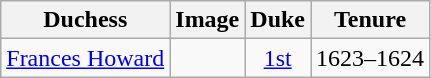<table class="wikitable" style="text-align:center">
<tr>
<th>Duchess</th>
<th>Image</th>
<th>Duke</th>
<th>Tenure</th>
</tr>
<tr>
<td><a href='#'>Frances Howard</a></td>
<td></td>
<td><a href='#'>1st</a></td>
<td>1623–1624</td>
</tr>
</table>
